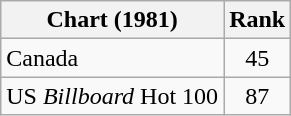<table class="wikitable">
<tr>
<th align="left">Chart (1981)</th>
<th style="text-align:center;">Rank</th>
</tr>
<tr>
<td>Canada</td>
<td style="text-align:center;">45</td>
</tr>
<tr>
<td>US <em>Billboard</em> Hot 100</td>
<td style="text-align:center;">87</td>
</tr>
</table>
